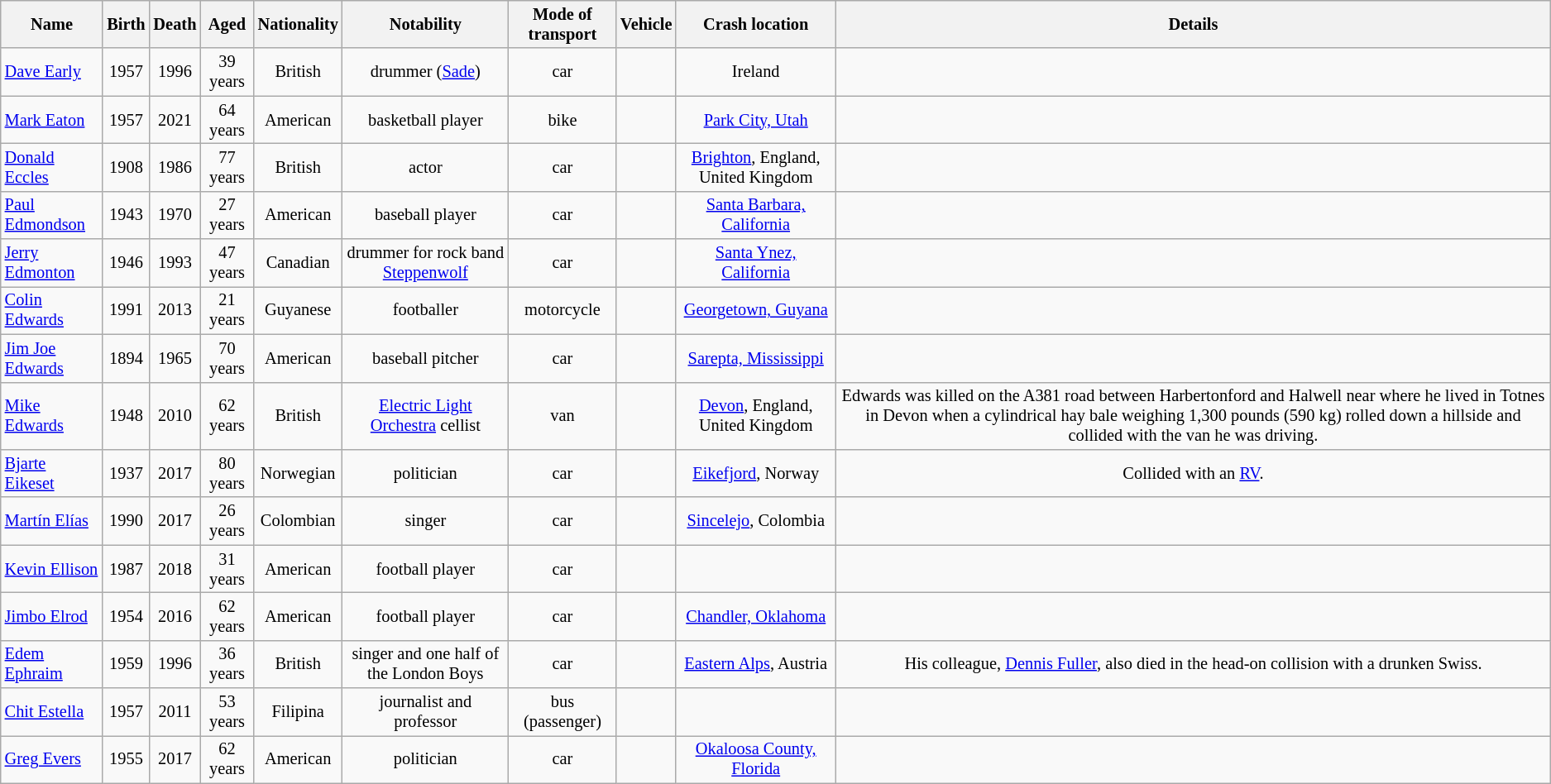<table class="wikitable sortable" style="text-align:center; font-size:85%">
<tr>
<th>Name</th>
<th>Birth</th>
<th>Death</th>
<th>Aged</th>
<th>Nationality</th>
<th>Notability</th>
<th>Mode of transport</th>
<th>Vehicle</th>
<th>Crash location</th>
<th>Details</th>
</tr>
<tr>
<td align="left"><a href='#'>Dave Early</a></td>
<td>1957</td>
<td>1996</td>
<td>39 years</td>
<td>British</td>
<td>drummer (<a href='#'>Sade</a>)</td>
<td>car</td>
<td></td>
<td>Ireland</td>
<td></td>
</tr>
<tr>
<td align="left"><a href='#'>Mark Eaton</a></td>
<td>1957</td>
<td>2021</td>
<td>64 years</td>
<td>American</td>
<td>basketball player</td>
<td>bike</td>
<td></td>
<td><a href='#'>Park City, Utah</a></td>
<td></td>
</tr>
<tr>
<td align="left"><a href='#'>Donald Eccles</a></td>
<td>1908</td>
<td>1986</td>
<td>77 years</td>
<td>British</td>
<td>actor</td>
<td>car</td>
<td></td>
<td><a href='#'>Brighton</a>, England, United Kingdom</td>
<td></td>
</tr>
<tr>
<td align="left"><a href='#'>Paul Edmondson</a></td>
<td>1943</td>
<td>1970</td>
<td>27 years</td>
<td>American</td>
<td>baseball player</td>
<td>car</td>
<td></td>
<td><a href='#'>Santa Barbara, California</a></td>
<td></td>
</tr>
<tr>
<td align="left"><a href='#'>Jerry Edmonton</a></td>
<td>1946</td>
<td>1993</td>
<td>47 years</td>
<td>Canadian</td>
<td>drummer for rock band <a href='#'>Steppenwolf</a></td>
<td>car</td>
<td></td>
<td><a href='#'>Santa Ynez, California</a></td>
<td></td>
</tr>
<tr>
<td align="left"><a href='#'>Colin Edwards</a></td>
<td>1991</td>
<td>2013</td>
<td>21 years</td>
<td>Guyanese</td>
<td>footballer</td>
<td>motorcycle</td>
<td></td>
<td><a href='#'>Georgetown, Guyana</a></td>
<td></td>
</tr>
<tr>
<td align="left"><a href='#'>Jim Joe Edwards</a></td>
<td>1894</td>
<td>1965</td>
<td>70 years</td>
<td>American</td>
<td>baseball pitcher</td>
<td>car</td>
<td></td>
<td><a href='#'>Sarepta, Mississippi</a></td>
<td></td>
</tr>
<tr>
<td align="left"><a href='#'>Mike Edwards</a></td>
<td>1948</td>
<td>2010</td>
<td>62 years</td>
<td>British</td>
<td><a href='#'>Electric Light Orchestra</a> cellist</td>
<td>van</td>
<td></td>
<td><a href='#'>Devon</a>, England, United Kingdom</td>
<td>Edwards was killed on the A381 road between Harbertonford and Halwell near where he lived in Totnes in Devon when a cylindrical hay bale weighing 1,300 pounds (590 kg) rolled down a hillside and collided with the van he was driving.</td>
</tr>
<tr>
<td align="left"><a href='#'>Bjarte Eikeset</a></td>
<td>1937</td>
<td>2017</td>
<td>80 years</td>
<td>Norwegian</td>
<td>politician</td>
<td>car</td>
<td></td>
<td><a href='#'>Eikefjord</a>, Norway</td>
<td>Collided with an <a href='#'>RV</a>.</td>
</tr>
<tr>
<td align="left"><a href='#'>Martín Elías</a></td>
<td>1990</td>
<td>2017</td>
<td>26 years</td>
<td>Colombian</td>
<td>singer</td>
<td>car</td>
<td></td>
<td><a href='#'>Sincelejo</a>, Colombia</td>
<td></td>
</tr>
<tr>
<td align="left"><a href='#'>Kevin Ellison</a></td>
<td>1987</td>
<td>2018</td>
<td>31 years</td>
<td>American</td>
<td>football player</td>
<td>car</td>
<td></td>
<td></td>
<td></td>
</tr>
<tr>
<td align="left"><a href='#'>Jimbo Elrod</a></td>
<td>1954</td>
<td>2016</td>
<td>62 years</td>
<td>American</td>
<td>football player</td>
<td>car</td>
<td></td>
<td><a href='#'>Chandler, Oklahoma</a></td>
<td></td>
</tr>
<tr>
<td align="left"><a href='#'>Edem Ephraim</a></td>
<td>1959</td>
<td>1996</td>
<td>36 years</td>
<td>British</td>
<td>singer and one half of the London Boys</td>
<td>car</td>
<td></td>
<td><a href='#'>Eastern Alps</a>, Austria</td>
<td>His colleague, <a href='#'>Dennis Fuller</a>, also died in the head-on collision with a drunken Swiss.</td>
</tr>
<tr>
<td align="left"><a href='#'>Chit Estella</a></td>
<td>1957</td>
<td>2011</td>
<td>53 years</td>
<td>Filipina</td>
<td>journalist and professor</td>
<td>bus (passenger)</td>
<td></td>
<td></td>
<td></td>
</tr>
<tr>
<td align="left"><a href='#'>Greg Evers</a></td>
<td>1955</td>
<td>2017</td>
<td>62 years</td>
<td>American</td>
<td>politician</td>
<td>car</td>
<td></td>
<td><a href='#'>Okaloosa County, Florida</a></td>
<td></td>
</tr>
</table>
